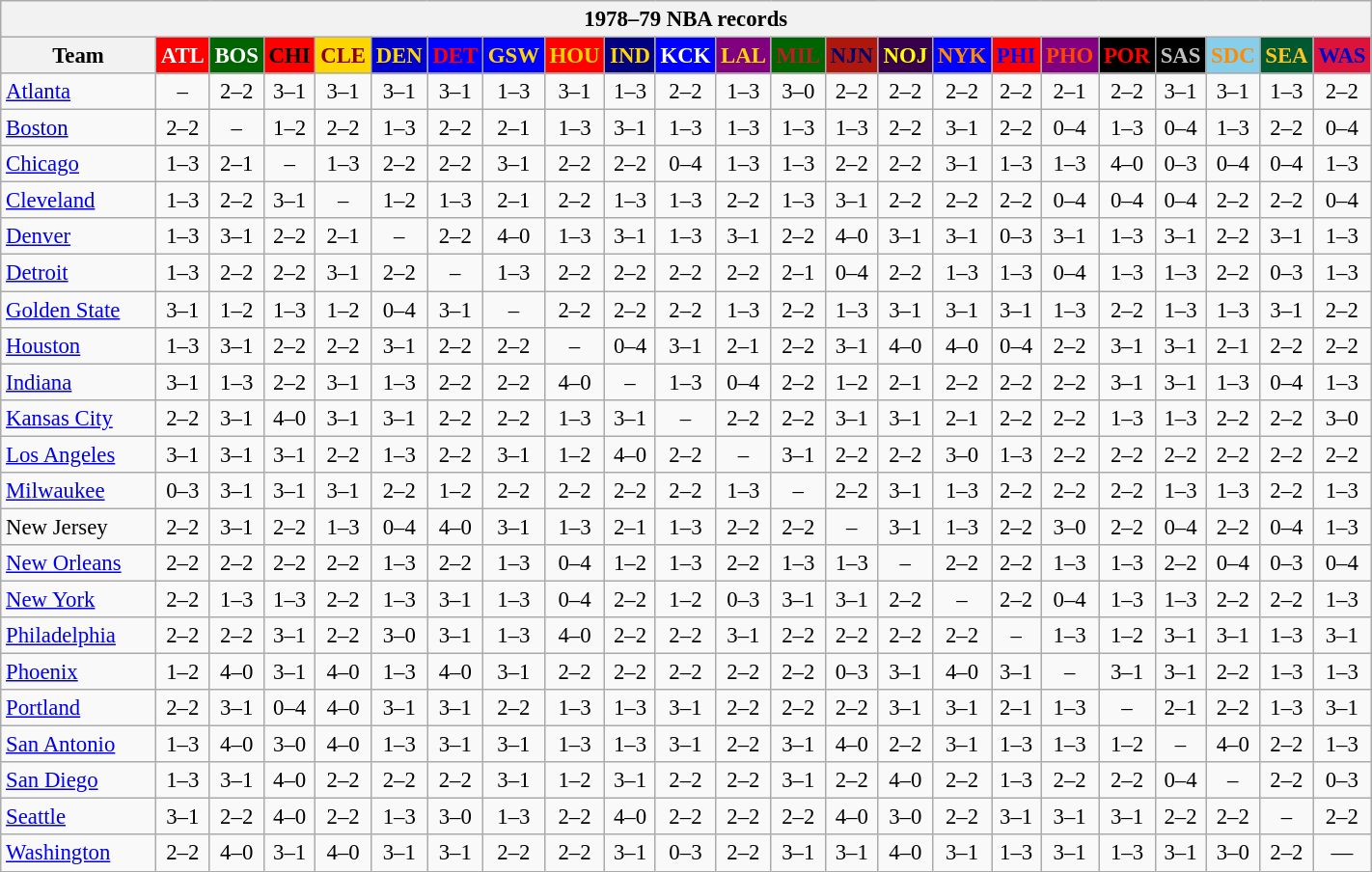<table class="wikitable" style="font-size:95%; text-align:center;">
<tr>
<th colspan=23>1978–79 NBA records</th>
</tr>
<tr>
<th width=100>Team</th>
<th style="background:#FF0000;color:#FFFFFF;width=35">ATL</th>
<th style="background:#006400;color:#FFFFFF;width=35">BOS</th>
<th style="background:#FF0000;color:#000000;width=35">CHI</th>
<th style="background:#FFD700;color:#8B0000;width=35">CLE</th>
<th style="background:#0000CD;color:#FFD700;width=35">DEN</th>
<th style="background:#0000FF;color:#FF0000;width=35">DET</th>
<th style="background:#0000FF;color:#FFD700;width=35">GSW</th>
<th style="background:#FF0000;color:#FFD700;width=35">HOU</th>
<th style="background:#000080;color:#FFD700;width=35">IND</th>
<th style="background:#0000FF;color:#FFFFFF;width=35">KCK</th>
<th style="background:#800080;color:#FFD700;width=35">LAL</th>
<th style="background:#006400;color:#B22222;width=35">MIL</th>
<th style="background:#B0170C;color:#00056D;width=35">NJN</th>
<th style="background:#36004A;color:#FFFF00;width=35">NOJ</th>
<th style="background:#0000FF;color:#FF8C00;width=35">NYK</th>
<th style="background:#FF0000;color:#0000FF;width=35">PHI</th>
<th style="background:#800080;color:#FF4500;width=35">PHO</th>
<th style="background:#000000;color:#FF0000;width=35">POR</th>
<th style="background:#000000;color:#C0C0C0;width=35">SAS</th>
<th style="background:#87CEEB;color:#FF8C00;width=35">SDC</th>
<th style="background:#005831;color:#FFC322;width=35">SEA</th>
<th style="background:#DC143C;color:#0000CD;width=35">WAS</th>
</tr>
<tr>
<td style="text-align:left;"><a href='#'>Atlanta</a></td>
<td>–</td>
<td>2–2</td>
<td>3–1</td>
<td>3–1</td>
<td>3–1</td>
<td>3–1</td>
<td>1–3</td>
<td>3–1</td>
<td>1–3</td>
<td>2–2</td>
<td>1–3</td>
<td>3–0</td>
<td>2–2</td>
<td>2–2</td>
<td>2–2</td>
<td>2–2</td>
<td>2–1</td>
<td>2–2</td>
<td>3–1</td>
<td>3–1</td>
<td>1–3</td>
<td>2–2</td>
</tr>
<tr>
<td style="text-align:left;"><a href='#'>Boston</a></td>
<td>2–2</td>
<td>–</td>
<td>1–2</td>
<td>2–2</td>
<td>1–3</td>
<td>2–2</td>
<td>2–1</td>
<td>1–3</td>
<td>3–1</td>
<td>1–3</td>
<td>1–3</td>
<td>1–3</td>
<td>1–3</td>
<td>2–2</td>
<td>3–1</td>
<td>2–2</td>
<td>0–4</td>
<td>1–3</td>
<td>0–4</td>
<td>1–3</td>
<td>2–2</td>
<td>0–4</td>
</tr>
<tr>
<td style="text-align:left;"><a href='#'>Chicago</a></td>
<td>1–3</td>
<td>2–1</td>
<td>–</td>
<td>1–3</td>
<td>2–2</td>
<td>2–2</td>
<td>3–1</td>
<td>2–2</td>
<td>2–2</td>
<td>0–4</td>
<td>1–3</td>
<td>1–3</td>
<td>2–2</td>
<td>2–2</td>
<td>3–1</td>
<td>1–3</td>
<td>1–3</td>
<td>4–0</td>
<td>0–3</td>
<td>0–4</td>
<td>0–4</td>
<td>1–3</td>
</tr>
<tr>
<td style="text-align:left;"><a href='#'>Cleveland</a></td>
<td>1–3</td>
<td>2–2</td>
<td>3–1</td>
<td>–</td>
<td>1–2</td>
<td>1–3</td>
<td>2–1</td>
<td>2–2</td>
<td>1–3</td>
<td>1–3</td>
<td>2–2</td>
<td>1–3</td>
<td>3–1</td>
<td>2–2</td>
<td>2–2</td>
<td>2–2</td>
<td>0–4</td>
<td>0–4</td>
<td>0–4</td>
<td>2–2</td>
<td>2–2</td>
<td>0–4</td>
</tr>
<tr>
<td style="text-align:left;"><a href='#'>Denver</a></td>
<td>1–3</td>
<td>3–1</td>
<td>2–2</td>
<td>2–1</td>
<td>–</td>
<td>2–2</td>
<td>4–0</td>
<td>1–3</td>
<td>3–1</td>
<td>1–3</td>
<td>3–1</td>
<td>2–2</td>
<td>4–0</td>
<td>3–1</td>
<td>3–1</td>
<td>0–3</td>
<td>3–1</td>
<td>1–3</td>
<td>3–1</td>
<td>2–2</td>
<td>3–1</td>
<td>1–3</td>
</tr>
<tr>
<td style="text-align:left;"><a href='#'>Detroit</a></td>
<td>1–3</td>
<td>2–2</td>
<td>2–2</td>
<td>3–1</td>
<td>2–2</td>
<td>–</td>
<td>1–3</td>
<td>2–2</td>
<td>2–2</td>
<td>2–2</td>
<td>2–2</td>
<td>2–1</td>
<td>0–4</td>
<td>2–2</td>
<td>1–3</td>
<td>1–3</td>
<td>0–4</td>
<td>1–3</td>
<td>1–3</td>
<td>2–2</td>
<td>0–3</td>
<td>1–3</td>
</tr>
<tr>
<td style="text-align:left;"><a href='#'>Golden State</a></td>
<td>3–1</td>
<td>1–2</td>
<td>1–3</td>
<td>1–2</td>
<td>0–4</td>
<td>3–1</td>
<td>–</td>
<td>2–2</td>
<td>2–2</td>
<td>2–2</td>
<td>1–3</td>
<td>2–2</td>
<td>1–3</td>
<td>3–1</td>
<td>3–1</td>
<td>3–1</td>
<td>1–3</td>
<td>2–2</td>
<td>1–3</td>
<td>1–3</td>
<td>3–1</td>
<td>2–2</td>
</tr>
<tr>
<td style="text-align:left;"><a href='#'>Houston</a></td>
<td>1–3</td>
<td>3–1</td>
<td>2–2</td>
<td>2–2</td>
<td>3–1</td>
<td>2–2</td>
<td>2–2</td>
<td>–</td>
<td>0–4</td>
<td>3–1</td>
<td>2–1</td>
<td>2–2</td>
<td>3–1</td>
<td>4–0</td>
<td>4–0</td>
<td>0–4</td>
<td>2–2</td>
<td>3–1</td>
<td>3–1</td>
<td>2–1</td>
<td>2–2</td>
<td>2–2</td>
</tr>
<tr>
<td style="text-align:left;"><a href='#'>Indiana</a></td>
<td>3–1</td>
<td>1–3</td>
<td>2–2</td>
<td>3–1</td>
<td>1–3</td>
<td>2–2</td>
<td>2–2</td>
<td>4–0</td>
<td>–</td>
<td>1–3</td>
<td>0–4</td>
<td>2–2</td>
<td>1–2</td>
<td>2–1</td>
<td>2–2</td>
<td>2–2</td>
<td>2–2</td>
<td>3–1</td>
<td>3–1</td>
<td>1–3</td>
<td>0–4</td>
<td>1–3</td>
</tr>
<tr>
<td style="text-align:left;"><a href='#'>Kansas City</a></td>
<td>2–2</td>
<td>3–1</td>
<td>4–0</td>
<td>3–1</td>
<td>3–1</td>
<td>2–2</td>
<td>2–2</td>
<td>1–3</td>
<td>3–1</td>
<td>–</td>
<td>2–2</td>
<td>2–2</td>
<td>3–1</td>
<td>3–1</td>
<td>2–1</td>
<td>2–2</td>
<td>2–2</td>
<td>1–3</td>
<td>1–3</td>
<td>2–2</td>
<td>2–2</td>
<td>3–0</td>
</tr>
<tr>
<td style="text-align:left;"><a href='#'>Los Angeles</a></td>
<td>3–1</td>
<td>3–1</td>
<td>3–1</td>
<td>2–2</td>
<td>1–3</td>
<td>2–2</td>
<td>3–1</td>
<td>1–2</td>
<td>4–0</td>
<td>2–2</td>
<td>–</td>
<td>3–1</td>
<td>2–2</td>
<td>2–2</td>
<td>3–0</td>
<td>1–3</td>
<td>2–2</td>
<td>2–2</td>
<td>2–2</td>
<td>2–2</td>
<td>2–2</td>
<td>2–2</td>
</tr>
<tr>
<td style="text-align:left;"><a href='#'>Milwaukee</a></td>
<td>0–3</td>
<td>3–1</td>
<td>3–1</td>
<td>3–1</td>
<td>2–2</td>
<td>1–2</td>
<td>2–2</td>
<td>2–2</td>
<td>2–2</td>
<td>2–2</td>
<td>1–3</td>
<td>–</td>
<td>2–2</td>
<td>3–1</td>
<td>1–3</td>
<td>2–2</td>
<td>2–2</td>
<td>2–2</td>
<td>1–3</td>
<td>1–3</td>
<td>2–2</td>
<td>1–3</td>
</tr>
<tr>
<td style="text-align:left;">New Jersey</td>
<td>2–2</td>
<td>3–1</td>
<td>2–2</td>
<td>1–3</td>
<td>0–4</td>
<td>4–0</td>
<td>3–1</td>
<td>1–3</td>
<td>2–1</td>
<td>1–3</td>
<td>2–2</td>
<td>2–2</td>
<td>–</td>
<td>3–1</td>
<td>1–3</td>
<td>2–2</td>
<td>3–0</td>
<td>2–2</td>
<td>0–4</td>
<td>2–2</td>
<td>0–4</td>
<td>1–3</td>
</tr>
<tr>
<td style="text-align:left;"><a href='#'>New Orleans</a></td>
<td>2–2</td>
<td>2–2</td>
<td>2–2</td>
<td>2–2</td>
<td>1–3</td>
<td>2–2</td>
<td>1–3</td>
<td>0–4</td>
<td>1–2</td>
<td>1–3</td>
<td>2–2</td>
<td>1–3</td>
<td>1–3</td>
<td>–</td>
<td>2–2</td>
<td>2–2</td>
<td>1–3</td>
<td>1–3</td>
<td>2–2</td>
<td>0–4</td>
<td>0–3</td>
<td>0–4</td>
</tr>
<tr>
<td style="text-align:left;"><a href='#'>New York</a></td>
<td>2–2</td>
<td>1–3</td>
<td>1–3</td>
<td>2–2</td>
<td>1–3</td>
<td>3–1</td>
<td>1–3</td>
<td>0–4</td>
<td>2–2</td>
<td>1–2</td>
<td>0–3</td>
<td>3–1</td>
<td>3–1</td>
<td>2–2</td>
<td>–</td>
<td>2–2</td>
<td>0–4</td>
<td>1–3</td>
<td>1–3</td>
<td>2–2</td>
<td>2–2</td>
<td>1–3</td>
</tr>
<tr>
<td style="text-align:left;"><a href='#'>Philadelphia</a></td>
<td>2–2</td>
<td>2–2</td>
<td>3–1</td>
<td>2–2</td>
<td>3–0</td>
<td>3–1</td>
<td>1–3</td>
<td>4–0</td>
<td>2–2</td>
<td>2–2</td>
<td>3–1</td>
<td>2–2</td>
<td>2–2</td>
<td>2–2</td>
<td>2–2</td>
<td>–</td>
<td>1–3</td>
<td>1–2</td>
<td>3–1</td>
<td>3–1</td>
<td>1–3</td>
<td>3–1</td>
</tr>
<tr>
<td style="text-align:left;"><a href='#'>Phoenix</a></td>
<td>1–2</td>
<td>4–0</td>
<td>3–1</td>
<td>4–0</td>
<td>1–3</td>
<td>4–0</td>
<td>3–1</td>
<td>2–2</td>
<td>2–2</td>
<td>2–2</td>
<td>2–2</td>
<td>2–2</td>
<td>0–3</td>
<td>3–1</td>
<td>4–0</td>
<td>3–1</td>
<td>–</td>
<td>3–1</td>
<td>3–1</td>
<td>2–2</td>
<td>1–3</td>
<td>1–3</td>
</tr>
<tr>
<td style="text-align:left;"><a href='#'>Portland</a></td>
<td>2–2</td>
<td>3–1</td>
<td>0–4</td>
<td>4–0</td>
<td>3–1</td>
<td>3–1</td>
<td>2–2</td>
<td>1–3</td>
<td>1–3</td>
<td>3–1</td>
<td>2–2</td>
<td>2–2</td>
<td>2–2</td>
<td>3–1</td>
<td>3–1</td>
<td>2–1</td>
<td>1–3</td>
<td>–</td>
<td>2–1</td>
<td>2–2</td>
<td>1–3</td>
<td>3–1</td>
</tr>
<tr>
<td style="text-align:left;"><a href='#'>San Antonio</a></td>
<td>1–3</td>
<td>4–0</td>
<td>3–0</td>
<td>4–0</td>
<td>1–3</td>
<td>3–1</td>
<td>3–1</td>
<td>1–3</td>
<td>1–3</td>
<td>3–1</td>
<td>2–2</td>
<td>3–1</td>
<td>4–0</td>
<td>2–2</td>
<td>3–1</td>
<td>1–3</td>
<td>1–3</td>
<td>1–2</td>
<td>–</td>
<td>4–0</td>
<td>2–2</td>
<td>1–3</td>
</tr>
<tr>
<td style="text-align:left;"><a href='#'>San Diego</a></td>
<td>1–3</td>
<td>3–1</td>
<td>4–0</td>
<td>2–2</td>
<td>2–2</td>
<td>2–2</td>
<td>3–1</td>
<td>1–2</td>
<td>3–1</td>
<td>2–2</td>
<td>2–2</td>
<td>3–1</td>
<td>2–2</td>
<td>4–0</td>
<td>2–2</td>
<td>1–3</td>
<td>2–2</td>
<td>2–2</td>
<td>0–4</td>
<td>–</td>
<td>2–2</td>
<td>0–3</td>
</tr>
<tr>
<td style="text-align:left;"><a href='#'>Seattle</a></td>
<td>3–1</td>
<td>2–2</td>
<td>4–0</td>
<td>2–2</td>
<td>1–3</td>
<td>3–0</td>
<td>1–3</td>
<td>2–2</td>
<td>4–0</td>
<td>2–2</td>
<td>2–2</td>
<td>2–2</td>
<td>4–0</td>
<td>3–0</td>
<td>2–2</td>
<td>3–1</td>
<td>3–1</td>
<td>3–1</td>
<td>2–2</td>
<td>2–2</td>
<td>–</td>
<td>2–2</td>
</tr>
<tr>
<td style="text-align:left;"><a href='#'>Washington</a></td>
<td>2–2</td>
<td>4–0</td>
<td>3–1</td>
<td>4–0</td>
<td>3–1</td>
<td>3–1</td>
<td>2–2</td>
<td>2–2</td>
<td>3–1</td>
<td>0–3</td>
<td>2–2</td>
<td>3–1</td>
<td>3–1</td>
<td>4–0</td>
<td>3–1</td>
<td>1–3</td>
<td>3–1</td>
<td>1–3</td>
<td>3–1</td>
<td>3–0</td>
<td>2–2</td>
<td>—</td>
</tr>
</table>
